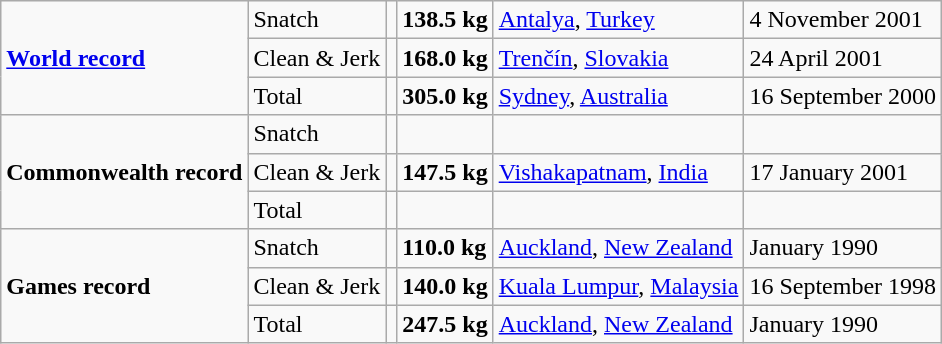<table class="wikitable">
<tr>
<td rowspan=3><strong><a href='#'>World record</a></strong></td>
<td>Snatch</td>
<td></td>
<td><strong>138.5 kg</strong></td>
<td><a href='#'>Antalya</a>, <a href='#'>Turkey</a></td>
<td>4 November 2001</td>
</tr>
<tr>
<td>Clean & Jerk</td>
<td></td>
<td><strong>168.0 kg</strong></td>
<td><a href='#'>Trenčín</a>, <a href='#'>Slovakia</a></td>
<td>24 April 2001</td>
</tr>
<tr>
<td>Total</td>
<td></td>
<td><strong>305.0 kg</strong></td>
<td><a href='#'>Sydney</a>, <a href='#'>Australia</a></td>
<td>16 September 2000</td>
</tr>
<tr>
<td rowspan=3><strong>Commonwealth record</strong></td>
<td>Snatch</td>
<td></td>
<td></td>
<td></td>
<td></td>
</tr>
<tr>
<td>Clean & Jerk</td>
<td></td>
<td><strong>147.5 kg</strong></td>
<td><a href='#'>Vishakapatnam</a>, <a href='#'>India</a></td>
<td>17 January 2001</td>
</tr>
<tr>
<td>Total</td>
<td></td>
<td></td>
<td></td>
<td></td>
</tr>
<tr>
<td rowspan=3><strong>Games record</strong></td>
<td>Snatch</td>
<td></td>
<td><strong>110.0 kg</strong></td>
<td><a href='#'>Auckland</a>, <a href='#'>New Zealand</a></td>
<td>January 1990</td>
</tr>
<tr>
<td>Clean & Jerk</td>
<td></td>
<td><strong>140.0 kg</strong></td>
<td><a href='#'>Kuala Lumpur</a>, <a href='#'>Malaysia</a></td>
<td>16 September 1998</td>
</tr>
<tr>
<td>Total</td>
<td></td>
<td><strong>247.5 kg</strong></td>
<td><a href='#'>Auckland</a>, <a href='#'>New Zealand</a></td>
<td>January 1990</td>
</tr>
</table>
